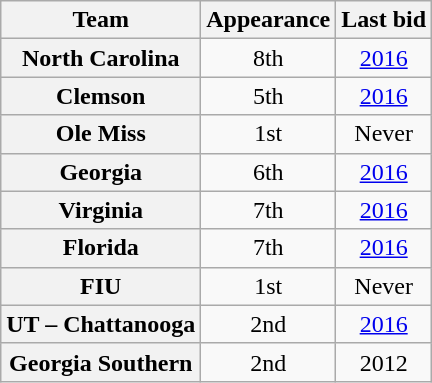<table class="wikitable sortable" style="text-align:center">
<tr>
<th>Team</th>
<th>Appearance</th>
<th>Last bid</th>
</tr>
<tr>
<th>North Carolina</th>
<td>8th</td>
<td><a href='#'>2016</a></td>
</tr>
<tr>
<th>Clemson</th>
<td>5th</td>
<td><a href='#'>2016</a></td>
</tr>
<tr>
<th>Ole Miss</th>
<td>1st</td>
<td>Never</td>
</tr>
<tr>
<th>Georgia</th>
<td>6th</td>
<td><a href='#'>2016</a></td>
</tr>
<tr>
<th>Virginia</th>
<td>7th</td>
<td><a href='#'>2016</a></td>
</tr>
<tr>
<th>Florida</th>
<td>7th</td>
<td><a href='#'>2016</a></td>
</tr>
<tr>
<th>FIU</th>
<td>1st</td>
<td>Never</td>
</tr>
<tr>
<th>UT – Chattanooga</th>
<td>2nd</td>
<td><a href='#'>2016</a></td>
</tr>
<tr>
<th>Georgia Southern</th>
<td>2nd</td>
<td>2012</td>
</tr>
</table>
